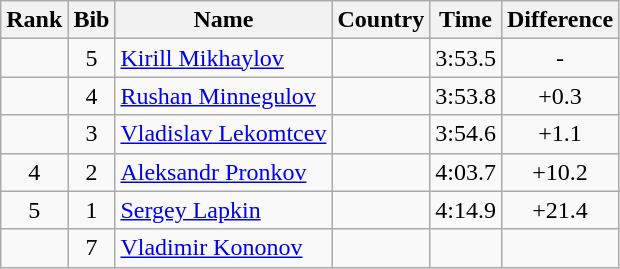<table class="wikitable sortable" style="text-align:center">
<tr>
<th>Rank</th>
<th>Bib</th>
<th>Name</th>
<th>Country</th>
<th>Time</th>
<th>Difference</th>
</tr>
<tr>
<td></td>
<td>5</td>
<td align=left><a href='#'>Kirill Mikhaylov</a></td>
<td align=left></td>
<td>3:53.5</td>
<td>-</td>
</tr>
<tr>
<td></td>
<td>4</td>
<td align=left><a href='#'>Rushan Minnegulov</a></td>
<td align=left></td>
<td>3:53.8</td>
<td>+0.3</td>
</tr>
<tr>
<td></td>
<td>3</td>
<td align=left><a href='#'>Vladislav Lekomtcev</a></td>
<td align=left></td>
<td>3:54.6</td>
<td>+1.1</td>
</tr>
<tr>
<td>4</td>
<td>2</td>
<td align=left><a href='#'>Aleksandr Pronkov</a></td>
<td align=left></td>
<td>4:03.7</td>
<td>+10.2</td>
</tr>
<tr>
<td>5</td>
<td>1</td>
<td align=left><a href='#'>Sergey Lapkin</a></td>
<td align=left></td>
<td>4:14.9</td>
<td>+21.4</td>
</tr>
<tr>
<td></td>
<td>7</td>
<td align=left><a href='#'>Vladimir Kononov</a></td>
<td align=left></td>
<td></td>
<td></td>
</tr>
</table>
